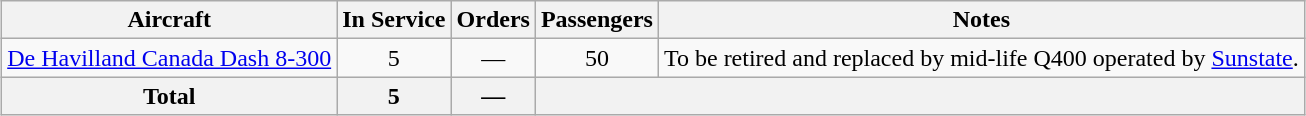<table class="wikitable" style="margin:0.5em auto; text-align:center">
<tr>
<th>Aircraft</th>
<th>In Service</th>
<th>Orders</th>
<th>Passengers</th>
<th>Notes</th>
</tr>
<tr>
<td><a href='#'>De Havilland Canada Dash 8-300</a></td>
<td>5</td>
<td>—</td>
<td>50</td>
<td>To be retired and replaced by mid-life Q400 operated by <a href='#'>Sunstate</a>.</td>
</tr>
<tr>
<th>Total</th>
<th>5</th>
<th>—</th>
<th colspan="2"></th>
</tr>
</table>
